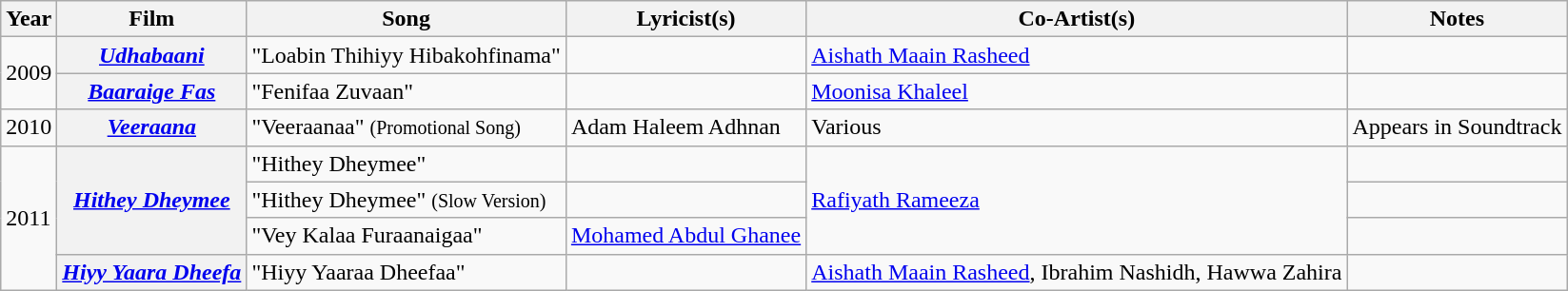<table class="wikitable plainrowheaders">
<tr>
<th scope="col">Year</th>
<th scope="col">Film</th>
<th scope="col">Song</th>
<th scope="col">Lyricist(s)</th>
<th scope="col">Co-Artist(s)</th>
<th scope="col">Notes</th>
</tr>
<tr>
<td rowspan="2">2009</td>
<th scope="row"><em><a href='#'>Udhabaani</a></em></th>
<td>"Loabin Thihiyy Hibakohfinama"</td>
<td></td>
<td><a href='#'>Aishath Maain Rasheed</a></td>
<td></td>
</tr>
<tr>
<th scope="row"><em><a href='#'>Baaraige Fas</a></em></th>
<td>"Fenifaa Zuvaan"</td>
<td></td>
<td><a href='#'>Moonisa Khaleel</a></td>
<td></td>
</tr>
<tr>
<td>2010</td>
<th scope="row"><em><a href='#'>Veeraana</a></em></th>
<td>"Veeraanaa" <small>(Promotional Song)</small></td>
<td>Adam Haleem Adhnan</td>
<td>Various</td>
<td>Appears in Soundtrack</td>
</tr>
<tr>
<td rowspan="4">2011</td>
<th scope="row" rowspan="3"><em><a href='#'>Hithey Dheymee</a></em></th>
<td>"Hithey Dheymee"</td>
<td></td>
<td rowspan="3"><a href='#'>Rafiyath Rameeza</a></td>
<td></td>
</tr>
<tr>
<td>"Hithey Dheymee" <small>(Slow Version)</small></td>
<td></td>
<td></td>
</tr>
<tr>
<td>"Vey Kalaa Furaanaigaa"</td>
<td><a href='#'>Mohamed Abdul Ghanee</a></td>
<td></td>
</tr>
<tr>
<th scope="row"><em><a href='#'>Hiyy Yaara Dheefa</a></em></th>
<td>"Hiyy Yaaraa Dheefaa"</td>
<td></td>
<td><a href='#'>Aishath Maain Rasheed</a>, Ibrahim Nashidh, Hawwa Zahira</td>
<td></td>
</tr>
</table>
